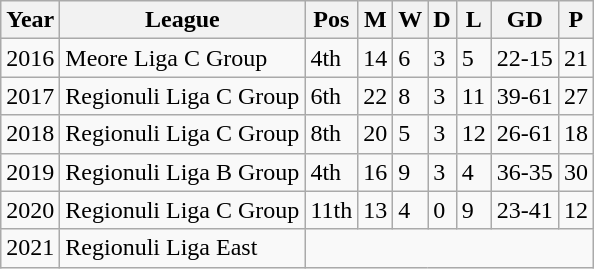<table class="wikitable">
<tr>
<th>Year</th>
<th>League</th>
<th>Pos</th>
<th>M</th>
<th>W</th>
<th>D</th>
<th>L</th>
<th>GD</th>
<th>P</th>
</tr>
<tr>
<td>2016</td>
<td>Meore Liga C Group</td>
<td>4th</td>
<td>14</td>
<td>6</td>
<td>3</td>
<td>5</td>
<td>22-15</td>
<td>21</td>
</tr>
<tr>
<td>2017</td>
<td>Regionuli Liga C Group</td>
<td>6th</td>
<td>22</td>
<td>8</td>
<td>3</td>
<td>11</td>
<td>39-61</td>
<td>27</td>
</tr>
<tr>
<td>2018</td>
<td>Regionuli Liga C Group</td>
<td>8th</td>
<td>20</td>
<td>5</td>
<td>3</td>
<td>12</td>
<td>26-61</td>
<td>18</td>
</tr>
<tr>
<td>2019</td>
<td>Regionuli Liga B Group</td>
<td>4th</td>
<td>16</td>
<td>9</td>
<td>3</td>
<td>4</td>
<td>36-35</td>
<td>30</td>
</tr>
<tr>
<td>2020</td>
<td>Regionuli Liga C Group</td>
<td>11th</td>
<td>13</td>
<td>4</td>
<td>0</td>
<td>9</td>
<td>23-41</td>
<td>12</td>
</tr>
<tr>
<td>2021</td>
<td>Regionuli Liga East</td>
<td colspan="7"></td>
</tr>
</table>
